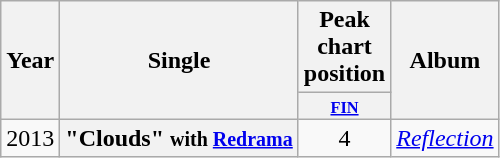<table class="wikitable plainrowheaders" style="text-align:center;">
<tr>
<th rowspan=2 scope="col">Year</th>
<th rowspan=2 scope="col">Single</th>
<th scope="col">Peak chart position</th>
<th rowspan=2 scope="col">Album</th>
</tr>
<tr style="font-size:80%">
<th scope="col" style="width:4em;font-size:85%;"><a href='#'>FIN</a></th>
</tr>
<tr>
<td>2013</td>
<th scope="row">"Clouds" <small>with <a href='#'>Redrama</a></small></th>
<td>4</td>
<td><em><a href='#'>Reflection</a></em></td>
</tr>
</table>
